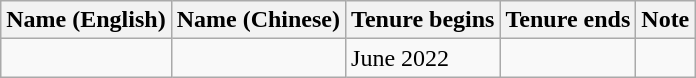<table class="wikitable">
<tr>
<th>Name (English)</th>
<th>Name (Chinese)</th>
<th>Tenure begins</th>
<th>Tenure ends</th>
<th>Note</th>
</tr>
<tr>
<td></td>
<td></td>
<td>June 2022</td>
<td></td>
<td></td>
</tr>
</table>
